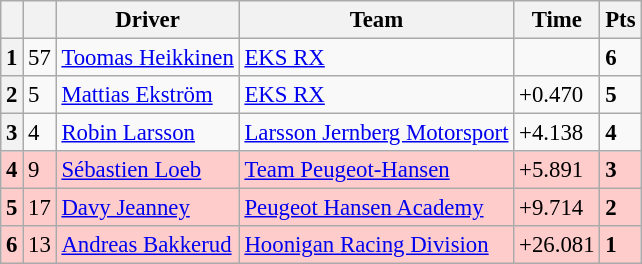<table class=wikitable style="font-size:95%">
<tr>
<th></th>
<th></th>
<th>Driver</th>
<th>Team</th>
<th>Time</th>
<th>Pts</th>
</tr>
<tr>
<th>1</th>
<td>57</td>
<td> <a href='#'>Toomas Heikkinen</a></td>
<td><a href='#'>EKS RX</a></td>
<td></td>
<td><strong>6</strong></td>
</tr>
<tr>
<th>2</th>
<td>5</td>
<td> <a href='#'>Mattias Ekström</a></td>
<td><a href='#'>EKS RX</a></td>
<td>+0.470</td>
<td><strong>5</strong></td>
</tr>
<tr>
<th>3</th>
<td>4</td>
<td> <a href='#'>Robin Larsson</a></td>
<td><a href='#'>Larsson Jernberg Motorsport</a></td>
<td>+4.138</td>
<td><strong>4</strong></td>
</tr>
<tr>
<th style="background:#ffcccc;">4</th>
<td style="background:#ffcccc;">9</td>
<td style="background:#ffcccc;"> <a href='#'>Sébastien Loeb</a></td>
<td style="background:#ffcccc;"><a href='#'>Team Peugeot-Hansen</a></td>
<td style="background:#ffcccc;">+5.891</td>
<td style="background:#ffcccc;"><strong>3</strong></td>
</tr>
<tr>
<th style="background:#ffcccc;">5</th>
<td style="background:#ffcccc;">17</td>
<td style="background:#ffcccc;"> <a href='#'>Davy Jeanney</a></td>
<td style="background:#ffcccc;"><a href='#'>Peugeot Hansen Academy</a></td>
<td style="background:#ffcccc;">+9.714</td>
<td style="background:#ffcccc;"><strong>2</strong></td>
</tr>
<tr>
<th style="background:#ffcccc;">6</th>
<td style="background:#ffcccc;">13</td>
<td style="background:#ffcccc;"> <a href='#'>Andreas Bakkerud</a></td>
<td style="background:#ffcccc;"><a href='#'>Hoonigan Racing Division</a></td>
<td style="background:#ffcccc;">+26.081</td>
<td style="background:#ffcccc;"><strong>1</strong></td>
</tr>
</table>
